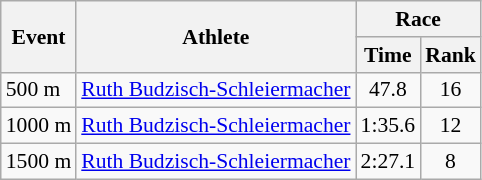<table class="wikitable" border="1" style="font-size:90%">
<tr>
<th rowspan=2>Event</th>
<th rowspan=2>Athlete</th>
<th colspan=2>Race</th>
</tr>
<tr>
<th>Time</th>
<th>Rank</th>
</tr>
<tr>
<td>500 m</td>
<td><a href='#'>Ruth Budzisch-Schleiermacher</a></td>
<td align=center>47.8</td>
<td align=center>16</td>
</tr>
<tr>
<td>1000 m</td>
<td><a href='#'>Ruth Budzisch-Schleiermacher</a></td>
<td align=center>1:35.6</td>
<td align=center>12</td>
</tr>
<tr>
<td>1500 m</td>
<td><a href='#'>Ruth Budzisch-Schleiermacher</a></td>
<td align=center>2:27.1</td>
<td align=center>8</td>
</tr>
</table>
